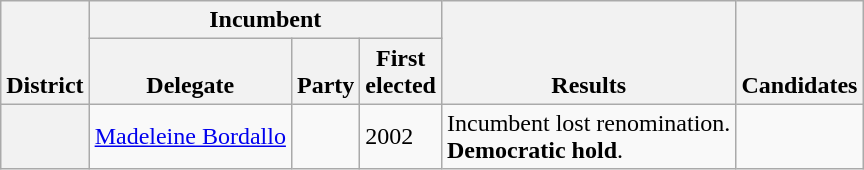<table class="wikitable sortable">
<tr valign=bottom>
<th rowspan=2>District</th>
<th colspan=3>Incumbent</th>
<th rowspan=2>Results</th>
<th rowspan=2 class="unsortable">Candidates</th>
</tr>
<tr valign=bottom>
<th>Delegate</th>
<th>Party</th>
<th>First<br>elected</th>
</tr>
<tr>
<th></th>
<td><a href='#'>Madeleine Bordallo</a></td>
<td></td>
<td>2002</td>
<td>Incumbent lost renomination.<br><strong>Democratic hold</strong>.</td>
<td nowrap></td>
</tr>
</table>
